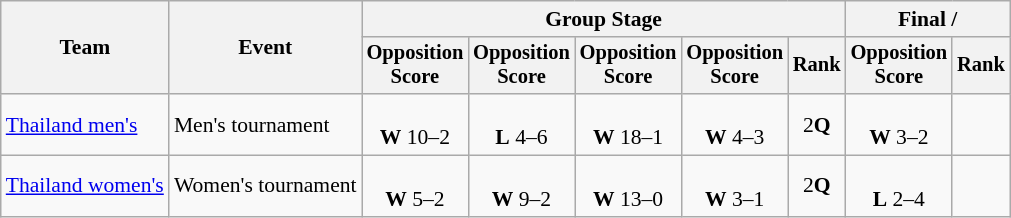<table class="wikitable" style="font-size:90%;text-align:center;">
<tr>
<th rowspan=2>Team</th>
<th rowspan=2>Event</th>
<th colspan=5>Group Stage</th>
<th colspan=2>Final / </th>
</tr>
<tr style="font-size:95%">
<th>Opposition<br>Score</th>
<th>Opposition<br>Score</th>
<th>Opposition<br>Score</th>
<th>Opposition<br>Score</th>
<th>Rank</th>
<th>Opposition<br>Score</th>
<th>Rank</th>
</tr>
<tr align=center>
<td align=left><a href='#'>Thailand men's</a></td>
<td align=left>Men's tournament</td>
<td><br><strong>W</strong> 10–2</td>
<td><br><strong>L</strong> 4–6</td>
<td><br><strong>W</strong> 18–1</td>
<td><br><strong>W</strong> 4–3</td>
<td>2<strong>Q</strong></td>
<td><br><strong>W</strong> 3–2</td>
<td></td>
</tr>
<tr align=center>
<td align=left><a href='#'>Thailand women's</a></td>
<td align=left>Women's tournament</td>
<td><br><strong>W</strong> 5–2</td>
<td><br><strong>W</strong> 9–2</td>
<td><br><strong>W</strong> 13–0</td>
<td><br><strong>W</strong> 3–1</td>
<td>2<strong>Q</strong></td>
<td><br><strong>L</strong> 2–4</td>
<td></td>
</tr>
</table>
